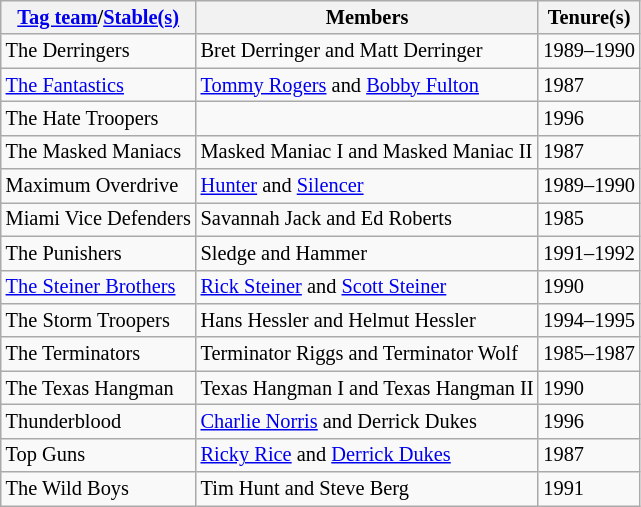<table style="font-size: 85%; text-align: left;" class="wikitable">
<tr>
<th><a href='#'>Tag team</a>/<a href='#'>Stable(s)</a></th>
<th>Members</th>
<th>Tenure(s)</th>
</tr>
<tr>
<td>The Derringers</td>
<td>Bret Derringer and Matt Derringer</td>
<td>1989–1990</td>
</tr>
<tr>
<td><a href='#'>The Fantastics</a></td>
<td><a href='#'>Tommy Rogers</a> and <a href='#'>Bobby Fulton</a></td>
<td>1987</td>
</tr>
<tr>
<td>The Hate Troopers</td>
<td></td>
<td>1996</td>
</tr>
<tr>
<td>The Masked Maniacs</td>
<td>Masked Maniac I and Masked Maniac II</td>
<td>1987</td>
</tr>
<tr>
<td>Maximum Overdrive</td>
<td><a href='#'>Hunter</a> and <a href='#'>Silencer</a></td>
<td>1989–1990</td>
</tr>
<tr>
<td>Miami Vice Defenders</td>
<td>Savannah Jack and Ed Roberts</td>
<td>1985</td>
</tr>
<tr>
<td>The Punishers</td>
<td>Sledge and Hammer</td>
<td>1991–1992</td>
</tr>
<tr>
<td><a href='#'>The Steiner Brothers</a></td>
<td><a href='#'>Rick Steiner</a> and <a href='#'>Scott Steiner</a></td>
<td>1990</td>
</tr>
<tr>
<td>The Storm Troopers</td>
<td>Hans Hessler and Helmut Hessler</td>
<td>1994–1995</td>
</tr>
<tr>
<td>The Terminators</td>
<td>Terminator Riggs and Terminator Wolf</td>
<td>1985–1987</td>
</tr>
<tr>
<td>The Texas Hangman</td>
<td>Texas Hangman I and Texas Hangman II</td>
<td>1990</td>
</tr>
<tr>
<td>Thunderblood</td>
<td><a href='#'>Charlie Norris</a> and Derrick Dukes</td>
<td>1996</td>
</tr>
<tr>
<td>Top Guns</td>
<td><a href='#'>Ricky Rice</a> and <a href='#'>Derrick Dukes</a></td>
<td>1987</td>
</tr>
<tr>
<td>The Wild Boys</td>
<td>Tim Hunt and Steve Berg</td>
<td>1991</td>
</tr>
</table>
